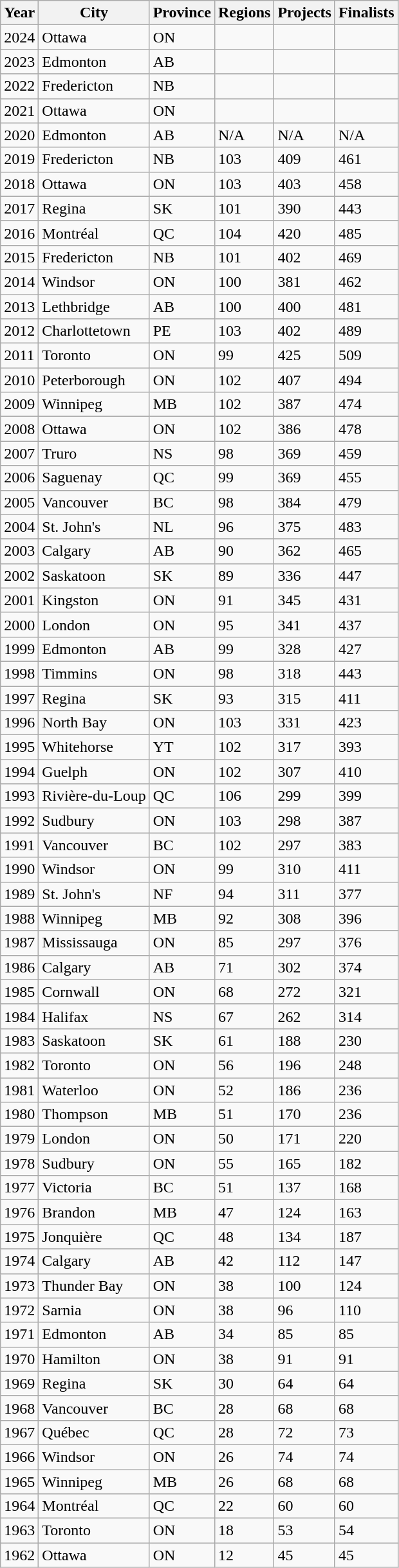<table class="wikitable">
<tr>
<th>Year</th>
<th>City</th>
<th>Province</th>
<th>Regions</th>
<th>Projects</th>
<th>Finalists</th>
</tr>
<tr>
<td>2024</td>
<td>Ottawa</td>
<td>ON</td>
<td></td>
<td></td>
<td></td>
</tr>
<tr>
<td>2023</td>
<td>Edmonton</td>
<td>AB</td>
<td></td>
<td></td>
<td></td>
</tr>
<tr>
<td>2022</td>
<td>Fredericton</td>
<td>NB</td>
<td></td>
<td></td>
<td></td>
</tr>
<tr>
<td>2021</td>
<td>Ottawa</td>
<td>ON</td>
<td></td>
<td></td>
<td></td>
</tr>
<tr>
<td>2020</td>
<td>Edmonton</td>
<td>AB</td>
<td>N/A</td>
<td>N/A</td>
<td>N/A</td>
</tr>
<tr>
<td>2019</td>
<td>Fredericton</td>
<td>NB</td>
<td>103</td>
<td>409</td>
<td>461</td>
</tr>
<tr>
<td>2018</td>
<td>Ottawa</td>
<td>ON</td>
<td>103</td>
<td>403</td>
<td>458</td>
</tr>
<tr>
<td>2017</td>
<td>Regina</td>
<td>SK</td>
<td>101</td>
<td>390</td>
<td>443</td>
</tr>
<tr>
<td>2016</td>
<td>Montréal</td>
<td>QC</td>
<td>104</td>
<td>420</td>
<td>485</td>
</tr>
<tr>
<td>2015</td>
<td>Fredericton</td>
<td>NB</td>
<td>101</td>
<td>402</td>
<td>469</td>
</tr>
<tr>
<td>2014</td>
<td>Windsor</td>
<td>ON</td>
<td>100</td>
<td>381</td>
<td>462</td>
</tr>
<tr>
<td>2013</td>
<td>Lethbridge</td>
<td>AB</td>
<td>100</td>
<td>400</td>
<td>481</td>
</tr>
<tr>
<td>2012</td>
<td>Charlottetown</td>
<td>PE</td>
<td>103</td>
<td>402</td>
<td>489</td>
</tr>
<tr>
<td>2011</td>
<td>Toronto</td>
<td>ON</td>
<td>99</td>
<td>425</td>
<td>509</td>
</tr>
<tr>
<td>2010</td>
<td>Peterborough</td>
<td>ON</td>
<td>102</td>
<td>407</td>
<td>494</td>
</tr>
<tr>
<td>2009</td>
<td>Winnipeg</td>
<td>MB</td>
<td>102</td>
<td>387</td>
<td>474</td>
</tr>
<tr>
<td>2008</td>
<td>Ottawa</td>
<td>ON</td>
<td>102</td>
<td>386</td>
<td>478</td>
</tr>
<tr>
<td>2007</td>
<td>Truro</td>
<td>NS</td>
<td>98</td>
<td>369</td>
<td>459</td>
</tr>
<tr>
<td>2006</td>
<td>Saguenay</td>
<td>QC</td>
<td>99</td>
<td>369</td>
<td>455</td>
</tr>
<tr>
<td>2005</td>
<td>Vancouver</td>
<td>BC</td>
<td>98</td>
<td>384</td>
<td>479</td>
</tr>
<tr>
<td>2004</td>
<td>St. John's</td>
<td>NL</td>
<td>96</td>
<td>375</td>
<td>483</td>
</tr>
<tr>
<td>2003</td>
<td>Calgary</td>
<td>AB</td>
<td>90</td>
<td>362</td>
<td>465</td>
</tr>
<tr>
<td>2002</td>
<td>Saskatoon</td>
<td>SK</td>
<td>89</td>
<td>336</td>
<td>447</td>
</tr>
<tr>
<td>2001</td>
<td>Kingston</td>
<td>ON</td>
<td>91</td>
<td>345</td>
<td>431</td>
</tr>
<tr>
<td>2000</td>
<td>London</td>
<td>ON</td>
<td>95</td>
<td>341</td>
<td>437</td>
</tr>
<tr>
<td>1999</td>
<td>Edmonton</td>
<td>AB</td>
<td>99</td>
<td>328</td>
<td>427</td>
</tr>
<tr>
<td>1998</td>
<td>Timmins</td>
<td>ON</td>
<td>98</td>
<td>318</td>
<td>443</td>
</tr>
<tr>
<td>1997</td>
<td>Regina</td>
<td>SK</td>
<td>93</td>
<td>315</td>
<td>411</td>
</tr>
<tr>
<td>1996</td>
<td>North Bay</td>
<td>ON</td>
<td>103</td>
<td>331</td>
<td>423</td>
</tr>
<tr>
<td>1995</td>
<td>Whitehorse</td>
<td>YT</td>
<td>102</td>
<td>317</td>
<td>393</td>
</tr>
<tr>
<td>1994</td>
<td>Guelph</td>
<td>ON</td>
<td>102</td>
<td>307</td>
<td>410</td>
</tr>
<tr>
<td>1993</td>
<td>Rivière-du-Loup</td>
<td>QC</td>
<td>106</td>
<td>299</td>
<td>399</td>
</tr>
<tr>
<td>1992</td>
<td>Sudbury</td>
<td>ON</td>
<td>103</td>
<td>298</td>
<td>387</td>
</tr>
<tr>
<td>1991</td>
<td>Vancouver</td>
<td>BC</td>
<td>102</td>
<td>297</td>
<td>383</td>
</tr>
<tr>
<td>1990</td>
<td>Windsor</td>
<td>ON</td>
<td>99</td>
<td>310</td>
<td>411</td>
</tr>
<tr>
<td>1989</td>
<td>St. John's</td>
<td>NF</td>
<td>94</td>
<td>311</td>
<td>377</td>
</tr>
<tr>
<td>1988</td>
<td>Winnipeg</td>
<td>MB</td>
<td>92</td>
<td>308</td>
<td>396</td>
</tr>
<tr>
<td>1987</td>
<td>Mississauga</td>
<td>ON</td>
<td>85</td>
<td>297</td>
<td>376</td>
</tr>
<tr>
<td>1986</td>
<td>Calgary</td>
<td>AB</td>
<td>71</td>
<td>302</td>
<td>374</td>
</tr>
<tr>
<td>1985</td>
<td>Cornwall</td>
<td>ON</td>
<td>68</td>
<td>272</td>
<td>321</td>
</tr>
<tr>
<td>1984</td>
<td>Halifax</td>
<td>NS</td>
<td>67</td>
<td>262</td>
<td>314</td>
</tr>
<tr>
<td>1983</td>
<td>Saskatoon</td>
<td>SK</td>
<td>61</td>
<td>188</td>
<td>230</td>
</tr>
<tr>
<td>1982</td>
<td>Toronto</td>
<td>ON</td>
<td>56</td>
<td>196</td>
<td>248</td>
</tr>
<tr>
<td>1981</td>
<td>Waterloo</td>
<td>ON</td>
<td>52</td>
<td>186</td>
<td>236</td>
</tr>
<tr>
<td>1980</td>
<td>Thompson</td>
<td>MB</td>
<td>51</td>
<td>170</td>
<td>236</td>
</tr>
<tr>
<td>1979</td>
<td>London</td>
<td>ON</td>
<td>50</td>
<td>171</td>
<td>220</td>
</tr>
<tr>
<td>1978</td>
<td>Sudbury</td>
<td>ON</td>
<td>55</td>
<td>165</td>
<td>182</td>
</tr>
<tr>
<td>1977</td>
<td>Victoria</td>
<td>BC</td>
<td>51</td>
<td>137</td>
<td>168</td>
</tr>
<tr>
<td>1976</td>
<td>Brandon</td>
<td>MB</td>
<td>47</td>
<td>124</td>
<td>163</td>
</tr>
<tr>
<td>1975</td>
<td>Jonquière</td>
<td>QC</td>
<td>48</td>
<td>134</td>
<td>187</td>
</tr>
<tr>
<td>1974</td>
<td>Calgary</td>
<td>AB</td>
<td>42</td>
<td>112</td>
<td>147</td>
</tr>
<tr>
<td>1973</td>
<td>Thunder Bay</td>
<td>ON</td>
<td>38</td>
<td>100</td>
<td>124</td>
</tr>
<tr>
<td>1972</td>
<td>Sarnia</td>
<td>ON</td>
<td>38</td>
<td>96</td>
<td>110</td>
</tr>
<tr>
<td>1971</td>
<td>Edmonton</td>
<td>AB</td>
<td>34</td>
<td>85</td>
<td>85</td>
</tr>
<tr>
<td>1970</td>
<td>Hamilton</td>
<td>ON</td>
<td>38</td>
<td>91</td>
<td>91</td>
</tr>
<tr>
<td>1969</td>
<td>Regina</td>
<td>SK</td>
<td>30</td>
<td>64</td>
<td>64</td>
</tr>
<tr>
<td>1968</td>
<td>Vancouver</td>
<td>BC</td>
<td>28</td>
<td>68</td>
<td>68</td>
</tr>
<tr>
<td>1967</td>
<td>Québec</td>
<td>QC</td>
<td>28</td>
<td>72</td>
<td>73</td>
</tr>
<tr>
<td>1966</td>
<td>Windsor</td>
<td>ON</td>
<td>26</td>
<td>74</td>
<td>74</td>
</tr>
<tr>
<td>1965</td>
<td>Winnipeg</td>
<td>MB</td>
<td>26</td>
<td>68</td>
<td>68</td>
</tr>
<tr>
<td>1964</td>
<td>Montréal</td>
<td>QC</td>
<td>22</td>
<td>60</td>
<td>60</td>
</tr>
<tr>
<td>1963</td>
<td>Toronto</td>
<td>ON</td>
<td>18</td>
<td>53</td>
<td>54</td>
</tr>
<tr>
<td>1962</td>
<td>Ottawa</td>
<td>ON</td>
<td>12</td>
<td>45</td>
<td>45</td>
</tr>
</table>
